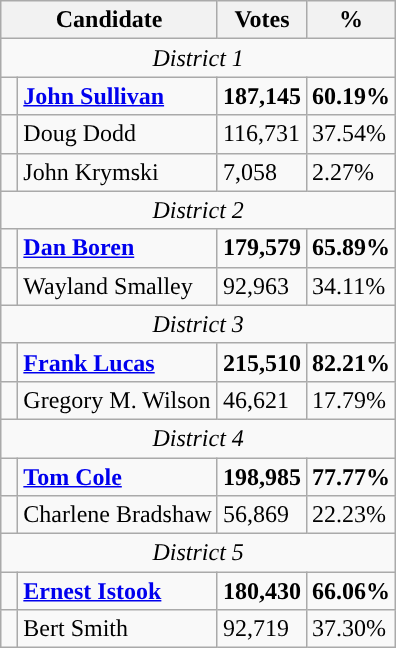<table class="wikitable">
<tr>
<th colspan="2" rowspan="1" align="center" valign="top"><strong>Candidate</strong></th>
<th valign="top"><strong>Votes</strong></th>
<th valign="top"><strong>%</strong></th>
</tr>
<tr>
<td colspan="4" align="center"><em>District 1</em></td>
</tr>
<tr>
<td style="background-color:"> </td>
<td><strong><a href='#'>John Sullivan</a></strong></td>
<td><strong>187,145</strong></td>
<td><strong>60.19%</strong></td>
</tr>
<tr>
<td style="background-color:"> </td>
<td>Doug Dodd</td>
<td>116,731</td>
<td>37.54%</td>
</tr>
<tr>
<td style="background-color:"> </td>
<td>John Krymski</td>
<td>7,058</td>
<td>2.27%</td>
</tr>
<tr>
<td colspan="4" align="center"><em>District 2</em></td>
</tr>
<tr>
<td style="background-color:"> </td>
<td><strong><a href='#'>Dan Boren</a></strong></td>
<td><strong>179,579</strong></td>
<td><strong>65.89%</strong></td>
</tr>
<tr>
<td style="background-color:"> </td>
<td>Wayland Smalley</td>
<td>92,963</td>
<td>34.11%</td>
</tr>
<tr>
<td colspan="4" align="center"><em>District 3</em></td>
</tr>
<tr>
<td style="background-color:"> </td>
<td><strong><a href='#'>Frank Lucas</a></strong></td>
<td><strong>215,510</strong></td>
<td><strong>82.21%</strong></td>
</tr>
<tr>
<td style="background-color:"> </td>
<td>Gregory M. Wilson</td>
<td>46,621</td>
<td>17.79%</td>
</tr>
<tr>
<td colspan="4" align="center"><em>District 4</em></td>
</tr>
<tr>
<td style="background-color:"> </td>
<td><strong><a href='#'>Tom Cole</a></strong></td>
<td><strong>198,985</strong></td>
<td><strong>77.77%</strong></td>
</tr>
<tr>
<td style="background-color:"> </td>
<td>Charlene Bradshaw</td>
<td>56,869</td>
<td>22.23%</td>
</tr>
<tr>
<td colspan="4" align="center"><em>District 5</em></td>
</tr>
<tr>
<td style="background-color:"> </td>
<td><strong><a href='#'>Ernest Istook</a></strong></td>
<td><strong>180,430</strong></td>
<td><strong>66.06%</strong></td>
</tr>
<tr>
<td style="background-color:"> </td>
<td>Bert Smith</td>
<td>92,719</td>
<td>37.30%</td>
</tr>
</table>
